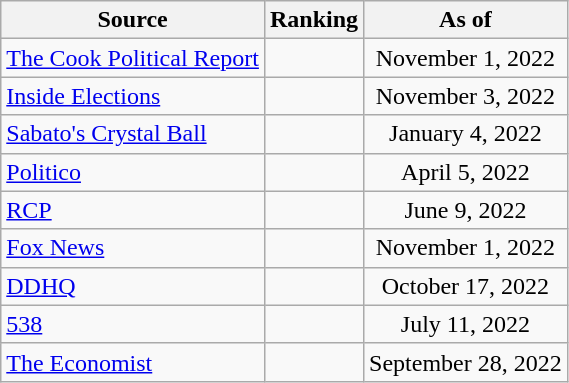<table class="wikitable" style="text-align:center">
<tr>
<th>Source</th>
<th>Ranking</th>
<th>As of</th>
</tr>
<tr>
<td align=left><a href='#'>The Cook Political Report</a></td>
<td></td>
<td>November 1, 2022</td>
</tr>
<tr>
<td align=left><a href='#'>Inside Elections</a></td>
<td></td>
<td>November 3, 2022</td>
</tr>
<tr>
<td align=left><a href='#'>Sabato's Crystal Ball</a></td>
<td></td>
<td>January 4, 2022</td>
</tr>
<tr>
<td align=left><a href='#'>Politico</a></td>
<td></td>
<td>April 5, 2022</td>
</tr>
<tr>
<td align="left"><a href='#'>RCP</a></td>
<td></td>
<td>June 9, 2022</td>
</tr>
<tr>
<td align=left><a href='#'>Fox News</a></td>
<td></td>
<td>November 1, 2022</td>
</tr>
<tr>
<td align="left"><a href='#'>DDHQ</a></td>
<td></td>
<td>October 17, 2022</td>
</tr>
<tr>
<td align="left"><a href='#'>538</a></td>
<td></td>
<td>July 11, 2022</td>
</tr>
<tr>
<td align="left"><a href='#'>The Economist</a></td>
<td></td>
<td>September 28, 2022</td>
</tr>
</table>
